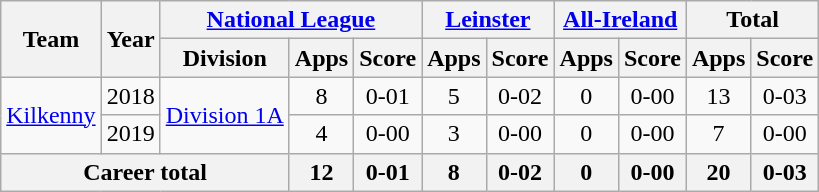<table class="wikitable" style="text-align:center">
<tr>
<th rowspan="2">Team</th>
<th rowspan="2">Year</th>
<th colspan="3"><a href='#'>National League</a></th>
<th colspan="2"><a href='#'>Leinster</a></th>
<th colspan="2"><a href='#'>All-Ireland</a></th>
<th colspan="2">Total</th>
</tr>
<tr>
<th>Division</th>
<th>Apps</th>
<th>Score</th>
<th>Apps</th>
<th>Score</th>
<th>Apps</th>
<th>Score</th>
<th>Apps</th>
<th>Score</th>
</tr>
<tr>
<td rowspan="2"><a href='#'>Kilkenny</a></td>
<td>2018</td>
<td rowspan="2"><a href='#'>Division 1A</a></td>
<td>8</td>
<td>0-01</td>
<td>5</td>
<td>0-02</td>
<td>0</td>
<td>0-00</td>
<td>13</td>
<td>0-03</td>
</tr>
<tr>
<td>2019</td>
<td>4</td>
<td>0-00</td>
<td>3</td>
<td>0-00</td>
<td>0</td>
<td>0-00</td>
<td>7</td>
<td>0-00</td>
</tr>
<tr>
<th colspan="3">Career total</th>
<th>12</th>
<th>0-01</th>
<th>8</th>
<th>0-02</th>
<th>0</th>
<th>0-00</th>
<th>20</th>
<th>0-03</th>
</tr>
</table>
